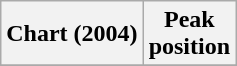<table class="wikitable sortable">
<tr>
<th>Chart (2004)</th>
<th>Peak<br>position</th>
</tr>
<tr>
</tr>
</table>
